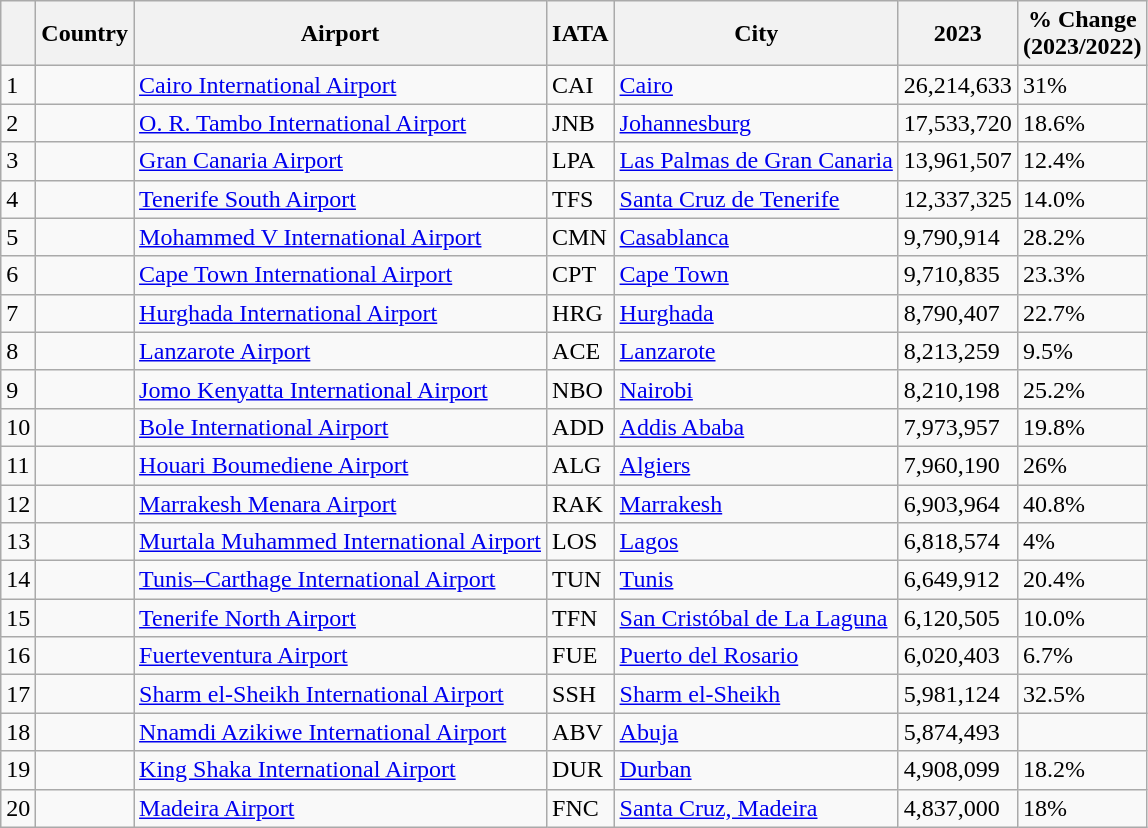<table class="wikitable sortable">
<tr>
<th></th>
<th>Country</th>
<th>Airport</th>
<th>IATA</th>
<th>City</th>
<th>2023</th>
<th>% Change <br>(2023/2022)</th>
</tr>
<tr>
<td>1 </td>
<td></td>
<td><a href='#'>Cairo International Airport</a></td>
<td>CAI</td>
<td><a href='#'>Cairo</a></td>
<td>26,214,633</td>
<td> 31%</td>
</tr>
<tr>
<td>2 </td>
<td></td>
<td><a href='#'>O. R. Tambo International Airport</a></td>
<td>JNB</td>
<td><a href='#'>Johannesburg</a></td>
<td>17,533,720</td>
<td> 18.6%</td>
</tr>
<tr>
<td>3 </td>
<td></td>
<td><a href='#'>Gran Canaria Airport</a></td>
<td>LPA</td>
<td><a href='#'>Las Palmas de Gran Canaria</a></td>
<td>13,961,507</td>
<td> 12.4%</td>
</tr>
<tr>
<td>4 </td>
<td></td>
<td><a href='#'>Tenerife South Airport</a></td>
<td>TFS</td>
<td><a href='#'>Santa Cruz de Tenerife</a></td>
<td>12,337,325</td>
<td> 14.0%</td>
</tr>
<tr>
<td>5 </td>
<td></td>
<td><a href='#'>Mohammed V International Airport</a></td>
<td>CMN</td>
<td><a href='#'>Casablanca</a></td>
<td>9,790,914</td>
<td> 28.2%</td>
</tr>
<tr>
<td>6 </td>
<td></td>
<td><a href='#'>Cape Town International Airport</a></td>
<td>CPT</td>
<td><a href='#'>Cape Town</a></td>
<td>9,710,835</td>
<td> 23.3%</td>
</tr>
<tr>
<td>7 </td>
<td></td>
<td><a href='#'>Hurghada International Airport</a></td>
<td>HRG</td>
<td><a href='#'>Hurghada</a></td>
<td>8,790,407</td>
<td> 22.7%</td>
</tr>
<tr>
<td>8 </td>
<td></td>
<td><a href='#'>Lanzarote Airport</a></td>
<td>ACE</td>
<td><a href='#'>Lanzarote</a></td>
<td>8,213,259</td>
<td> 9.5%</td>
</tr>
<tr>
<td>9 </td>
<td></td>
<td><a href='#'>Jomo Kenyatta International Airport</a></td>
<td>NBO</td>
<td><a href='#'>Nairobi</a></td>
<td>8,210,198</td>
<td> 25.2%</td>
</tr>
<tr>
<td>10 </td>
<td></td>
<td><a href='#'>Bole International Airport</a></td>
<td>ADD</td>
<td><a href='#'>Addis Ababa</a></td>
<td>7,973,957</td>
<td> 19.8%</td>
</tr>
<tr>
<td>11 </td>
<td></td>
<td><a href='#'>Houari Boumediene Airport</a></td>
<td>ALG</td>
<td><a href='#'>Algiers</a></td>
<td>7,960,190</td>
<td> 26%</td>
</tr>
<tr>
<td>12 </td>
<td></td>
<td><a href='#'>Marrakesh Menara Airport</a></td>
<td>RAK</td>
<td><a href='#'>Marrakesh</a></td>
<td>6,903,964</td>
<td> 40.8%</td>
</tr>
<tr>
<td>13 </td>
<td></td>
<td><a href='#'>Murtala Muhammed International Airport</a></td>
<td>LOS</td>
<td><a href='#'>Lagos</a></td>
<td>6,818,574</td>
<td> 4%</td>
</tr>
<tr>
<td>14 </td>
<td></td>
<td><a href='#'>Tunis–Carthage International Airport</a></td>
<td>TUN</td>
<td><a href='#'>Tunis</a></td>
<td>6,649,912</td>
<td> 20.4%</td>
</tr>
<tr>
<td>15 </td>
<td></td>
<td><a href='#'>Tenerife North Airport</a></td>
<td>TFN</td>
<td><a href='#'>San Cristóbal de La Laguna</a></td>
<td>6,120,505</td>
<td> 10.0%</td>
</tr>
<tr>
<td>16 </td>
<td></td>
<td><a href='#'>Fuerteventura Airport</a></td>
<td>FUE</td>
<td><a href='#'>Puerto del Rosario</a></td>
<td>6,020,403</td>
<td> 6.7%</td>
</tr>
<tr>
<td>17 </td>
<td></td>
<td><a href='#'>Sharm el-Sheikh International Airport</a></td>
<td>SSH</td>
<td><a href='#'>Sharm el-Sheikh</a></td>
<td>5,981,124</td>
<td> 32.5%</td>
</tr>
<tr>
<td>18 </td>
<td></td>
<td><a href='#'>Nnamdi Azikiwe International Airport</a></td>
<td>ABV</td>
<td><a href='#'>Abuja</a></td>
<td>5,874,493</td>
<td> </td>
</tr>
<tr>
<td>19 </td>
<td></td>
<td><a href='#'>King Shaka International Airport</a></td>
<td>DUR</td>
<td><a href='#'>Durban</a></td>
<td>4,908,099</td>
<td> 18.2%</td>
</tr>
<tr>
<td>20 </td>
<td></td>
<td><a href='#'>Madeira Airport</a></td>
<td>FNC</td>
<td><a href='#'>Santa Cruz, Madeira</a></td>
<td>4,837,000</td>
<td> 18%</td>
</tr>
</table>
